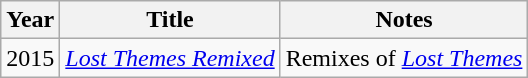<table class="wikitable">
<tr>
<th>Year</th>
<th>Title</th>
<th>Notes</th>
</tr>
<tr>
<td>2015</td>
<td><em><a href='#'>Lost Themes Remixed</a></em></td>
<td>Remixes of <em><a href='#'>Lost Themes</a></em></td>
</tr>
</table>
